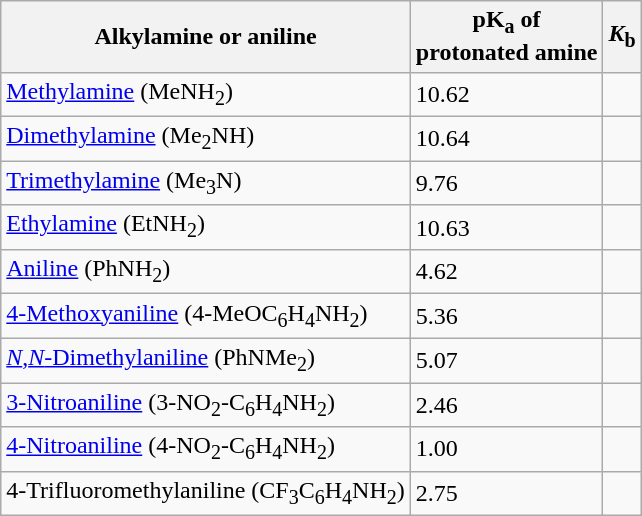<table class="wikitable" style="float:center; margin:0 1em;">
<tr>
<th>Alkylamine or aniline</th>
<th>pK<sub>a</sub> of <br>protonated amine</th>
<th><em>K</em><sub>b</sub></th>
</tr>
<tr>
<td><a href='#'>Methylamine</a> (MeNH<sub>2</sub>)</td>
<td>10.62</td>
<td></td>
</tr>
<tr>
<td><a href='#'>Dimethylamine</a> (Me<sub>2</sub>NH)</td>
<td>10.64</td>
<td></td>
</tr>
<tr>
<td><a href='#'>Trimethylamine</a> (Me<sub>3</sub>N)</td>
<td>9.76</td>
<td></td>
</tr>
<tr>
<td><a href='#'>Ethylamine</a> (EtNH<sub>2</sub>)</td>
<td>10.63</td>
<td></td>
</tr>
<tr>
<td><a href='#'>Aniline</a> (PhNH<sub>2</sub>)</td>
<td>4.62</td>
<td></td>
</tr>
<tr>
<td><a href='#'>4-Methoxyaniline</a> (4-MeOC<sub>6</sub>H<sub>4</sub>NH<sub>2</sub>)</td>
<td>5.36</td>
<td></td>
</tr>
<tr>
<td><a href='#'><em>N</em>,<em>N</em>-Dimethylaniline</a> (PhNMe<sub>2</sub>)</td>
<td>5.07</td>
<td></td>
</tr>
<tr>
<td><a href='#'>3-Nitroaniline</a> (3-NO<sub>2</sub>-C<sub>6</sub>H<sub>4</sub>NH<sub>2</sub>)</td>
<td>2.46</td>
<td></td>
</tr>
<tr>
<td><a href='#'>4-Nitroaniline</a> (4-NO<sub>2</sub>-C<sub>6</sub>H<sub>4</sub>NH<sub>2</sub>)</td>
<td>1.00</td>
<td></td>
</tr>
<tr>
<td>4-Trifluoromethylaniline (CF<sub>3</sub>C<sub>6</sub>H<sub>4</sub>NH<sub>2</sub>)</td>
<td>2.75</td>
<td></td>
</tr>
</table>
